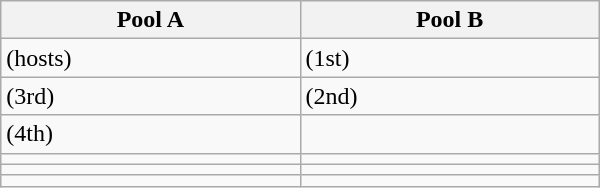<table class="wikitable" width=400>
<tr>
<th width=50%>Pool A</th>
<th width=50%>Pool B</th>
</tr>
<tr>
<td> (hosts)</td>
<td> (1st)</td>
</tr>
<tr>
<td> (3rd)</td>
<td> (2nd)</td>
</tr>
<tr>
<td> (4th)</td>
<td></td>
</tr>
<tr>
<td></td>
<td></td>
</tr>
<tr>
<td></td>
<td></td>
</tr>
<tr>
<td></td>
<td></td>
</tr>
</table>
